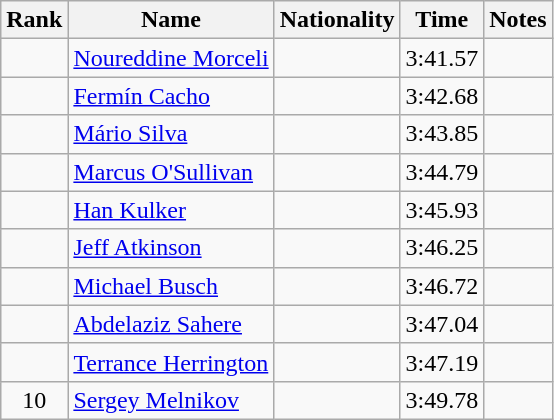<table class="wikitable sortable" style="text-align:center">
<tr>
<th>Rank</th>
<th>Name</th>
<th>Nationality</th>
<th>Time</th>
<th>Notes</th>
</tr>
<tr>
<td></td>
<td align="left"><a href='#'>Noureddine Morceli</a></td>
<td align=left></td>
<td>3:41.57</td>
<td></td>
</tr>
<tr>
<td></td>
<td align="left"><a href='#'>Fermín Cacho</a></td>
<td align=left></td>
<td>3:42.68</td>
<td></td>
</tr>
<tr>
<td></td>
<td align="left"><a href='#'>Mário Silva</a></td>
<td align=left></td>
<td>3:43.85</td>
<td></td>
</tr>
<tr>
<td></td>
<td align="left"><a href='#'>Marcus O'Sullivan</a></td>
<td align=left></td>
<td>3:44.79</td>
<td></td>
</tr>
<tr>
<td></td>
<td align="left"><a href='#'>Han Kulker</a></td>
<td align=left></td>
<td>3:45.93</td>
<td></td>
</tr>
<tr>
<td></td>
<td align="left"><a href='#'>Jeff Atkinson</a></td>
<td align=left></td>
<td>3:46.25</td>
<td></td>
</tr>
<tr>
<td></td>
<td align="left"><a href='#'>Michael Busch</a></td>
<td align=left></td>
<td>3:46.72</td>
<td></td>
</tr>
<tr>
<td></td>
<td align="left"><a href='#'>Abdelaziz Sahere</a></td>
<td align=left></td>
<td>3:47.04</td>
<td></td>
</tr>
<tr>
<td></td>
<td align="left"><a href='#'>Terrance Herrington</a></td>
<td align=left></td>
<td>3:47.19</td>
<td></td>
</tr>
<tr>
<td>10</td>
<td align="left"><a href='#'>Sergey Melnikov</a></td>
<td align=left></td>
<td>3:49.78</td>
<td></td>
</tr>
</table>
